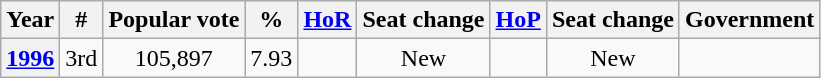<table class="wikitable" style="text-align: center;">
<tr>
<th>Year</th>
<th>#</th>
<th>Popular vote</th>
<th>%</th>
<th><a href='#'>HoR</a></th>
<th>Seat change</th>
<th><a href='#'>HoP</a></th>
<th>Seat change</th>
<th>Government</th>
</tr>
<tr>
<th><a href='#'>1996</a></th>
<td>3rd</td>
<td align=center>105,897</td>
<td>7.93</td>
<td></td>
<td>New</td>
<td></td>
<td>New</td>
<td></td>
</tr>
</table>
